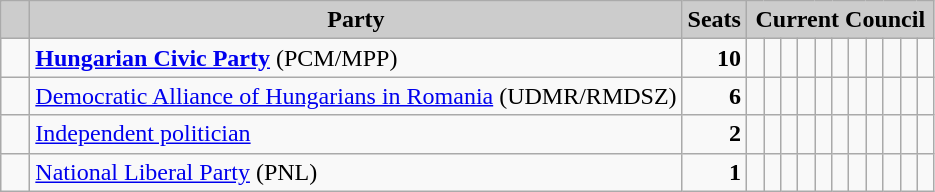<table class="wikitable">
<tr>
<th style="background:#ccc">   </th>
<th style="background:#ccc">Party</th>
<th style="background:#ccc">Seats</th>
<th style="background:#ccc" colspan="11">Current Council</th>
</tr>
<tr>
<td>  </td>
<td><strong><a href='#'>Hungarian Civic Party</a></strong> (PCM/MPP)</td>
<td style="text-align: right"><strong>10</strong></td>
<td>  </td>
<td>  </td>
<td>  </td>
<td>  </td>
<td>  </td>
<td>  </td>
<td>  </td>
<td>  </td>
<td>  </td>
<td>  </td>
<td>  </td>
</tr>
<tr>
<td>  </td>
<td><a href='#'>Democratic Alliance of Hungarians in Romania</a> (UDMR/RMDSZ)</td>
<td style="text-align: right"><strong>6</strong></td>
<td>  </td>
<td>  </td>
<td>  </td>
<td>  </td>
<td>  </td>
<td>  </td>
<td> </td>
<td> </td>
<td> </td>
<td> </td>
<td> </td>
</tr>
<tr>
<td>  </td>
<td><a href='#'>Independent politician</a></td>
<td style="text-align: right"><strong>2</strong></td>
<td>  </td>
<td>  </td>
<td> </td>
<td> </td>
<td> </td>
<td> </td>
<td> </td>
<td> </td>
<td> </td>
<td> </td>
<td> </td>
</tr>
<tr>
<td>  </td>
<td><a href='#'>National Liberal Party</a> (PNL)</td>
<td style="text-align: right"><strong>1</strong></td>
<td>  </td>
<td> </td>
<td> </td>
<td> </td>
<td> </td>
<td> </td>
<td> </td>
<td> </td>
<td> </td>
<td> </td>
<td> </td>
</tr>
</table>
